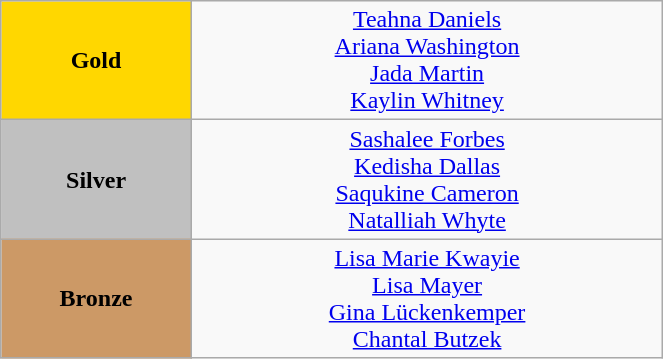<table class="wikitable" style="text-align:center; " width="35%">
<tr>
<td bgcolor="gold"><strong>Gold</strong></td>
<td><a href='#'>Teahna Daniels</a><br><a href='#'>Ariana Washington</a><br><a href='#'>Jada Martin</a><br><a href='#'>Kaylin Whitney</a><br>  <small><em></em></small></td>
</tr>
<tr>
<td bgcolor="silver"><strong>Silver</strong></td>
<td><a href='#'>Sashalee Forbes</a><br><a href='#'>Kedisha Dallas</a><br><a href='#'>Saqukine Cameron</a><br><a href='#'>Natalliah Whyte</a><br>  <small><em></em></small></td>
</tr>
<tr>
<td bgcolor="CC9966"><strong>Bronze</strong></td>
<td><a href='#'>Lisa Marie Kwayie</a><br><a href='#'>Lisa Mayer</a><br><a href='#'>Gina Lückenkemper</a><br><a href='#'>Chantal Butzek</a><br>  <small><em></em></small></td>
</tr>
</table>
